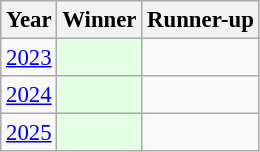<table class="wikitable floatright" style="font-size:95%">
<tr>
<th>Year</th>
<th>Winner</th>
<th>Runner-up</th>
</tr>
<tr>
<td><a href='#'>2023</a></td>
<td style="background:#e5ffe5;"></td>
<td></td>
</tr>
<tr>
<td><a href='#'>2024</a></td>
<td style="background:#e5ffe5;"></td>
<td></td>
</tr>
<tr>
<td><a href='#'>2025</a></td>
<td style="background:#e5ffe5;"></td>
<td></td>
</tr>
</table>
